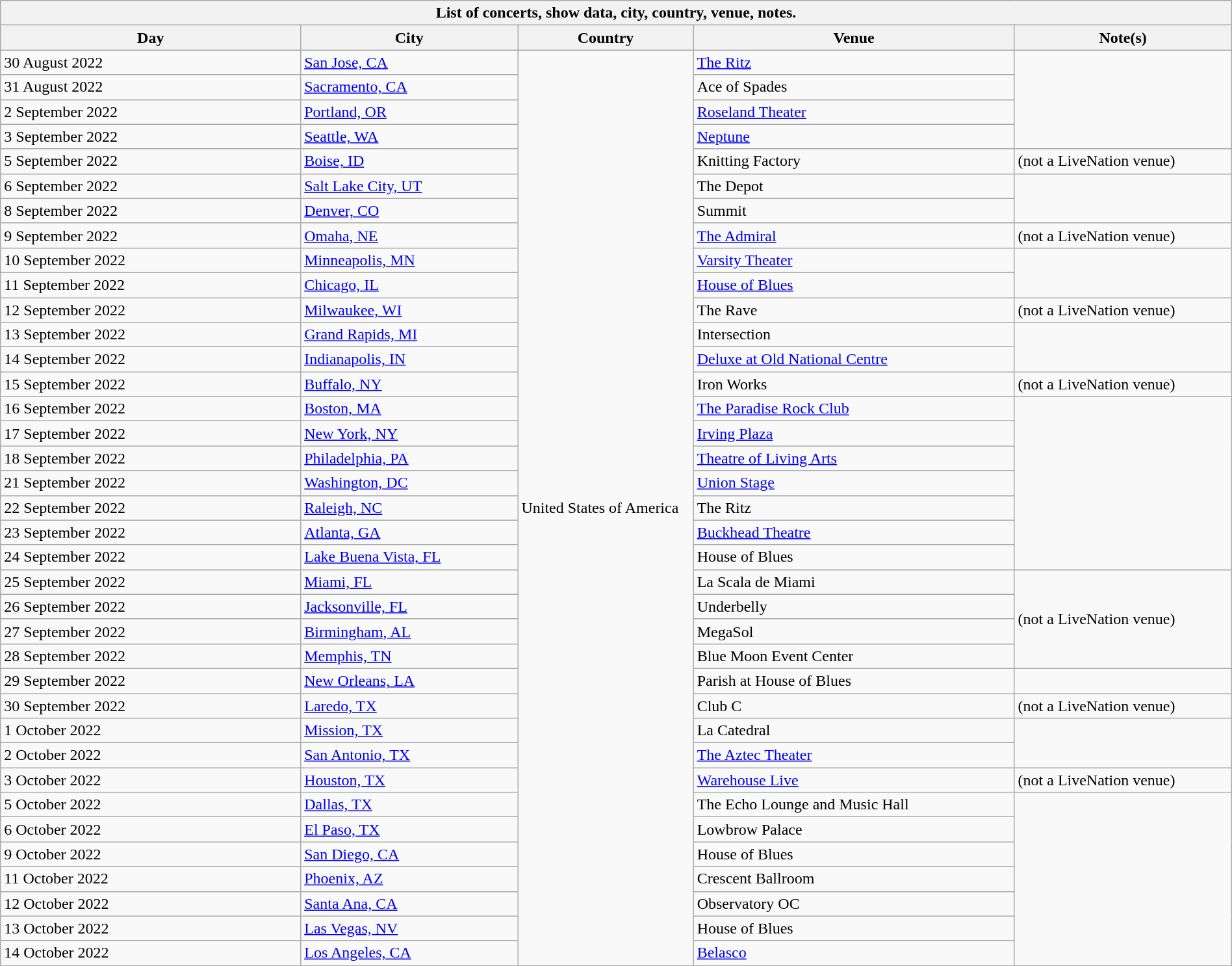<table class="wikitable collapsible collapsed" width="100%">
<tr>
<th colspan="7">List of concerts, show data, city, country, venue, notes.</th>
</tr>
<tr>
<th scope="col" style="width:14em;">Day</th>
<th scope="col" style="width:10em;">City</th>
<th scope="col" style="width:8em;">Country</th>
<th scope="col" style="width:15em;">Venue</th>
<th scope="col" style="width:10em;">Note(s)</th>
</tr>
<tr>
<td>30 August 2022</td>
<td><a href='#'>San Jose, CA</a></td>
<td rowspan="40">United States of America</td>
<td><a href='#'>The Ritz</a></td>
</tr>
<tr>
<td>31 August 2022</td>
<td><a href='#'>Sacramento, CA</a></td>
<td>Ace of Spades</td>
</tr>
<tr>
<td>2 September 2022</td>
<td><a href='#'>Portland, OR</a></td>
<td><a href='#'>Roseland Theater</a></td>
</tr>
<tr>
<td>3 September 2022</td>
<td><a href='#'>Seattle, WA</a></td>
<td><a href='#'>Neptune</a></td>
</tr>
<tr>
<td>5 September 2022</td>
<td><a href='#'>Boise, ID</a></td>
<td>Knitting Factory</td>
<td>(not a LiveNation venue)</td>
</tr>
<tr>
<td>6 September 2022</td>
<td><a href='#'>Salt Lake City, UT</a></td>
<td>The Depot</td>
</tr>
<tr>
<td>8 September 2022</td>
<td><a href='#'>Denver, CO</a></td>
<td>Summit</td>
</tr>
<tr>
<td>9 September 2022</td>
<td><a href='#'>Omaha, NE</a></td>
<td><a href='#'>The Admiral</a></td>
<td>(not a LiveNation venue)</td>
</tr>
<tr>
<td>10 September 2022</td>
<td><a href='#'>Minneapolis, MN</a></td>
<td><a href='#'>Varsity Theater</a></td>
</tr>
<tr>
<td>11 September 2022</td>
<td><a href='#'>Chicago, IL</a></td>
<td><a href='#'>House of Blues</a></td>
</tr>
<tr>
<td>12 September 2022</td>
<td><a href='#'>Milwaukee, WI</a></td>
<td>The Rave</td>
<td>(not a LiveNation venue)</td>
</tr>
<tr>
<td>13 September 2022</td>
<td><a href='#'>Grand Rapids, MI</a></td>
<td>Intersection</td>
</tr>
<tr>
<td>14 September 2022</td>
<td><a href='#'>Indianapolis, IN</a></td>
<td><a href='#'>Deluxe at Old National Centre</a></td>
</tr>
<tr>
<td>15 September 2022</td>
<td><a href='#'>Buffalo, NY</a></td>
<td>Iron Works</td>
<td>(not a LiveNation venue)</td>
</tr>
<tr>
<td>16 September 2022</td>
<td><a href='#'>Boston, MA</a></td>
<td><a href='#'>The Paradise Rock Club</a></td>
</tr>
<tr>
<td>17 September 2022</td>
<td><a href='#'>New York, NY</a></td>
<td><a href='#'>Irving Plaza</a></td>
</tr>
<tr>
<td>18 September 2022</td>
<td><a href='#'>Philadelphia, PA</a></td>
<td><a href='#'>Theatre of Living Arts</a></td>
</tr>
<tr>
<td>21 September 2022</td>
<td><a href='#'>Washington, DC</a></td>
<td><a href='#'>Union Stage</a></td>
</tr>
<tr>
<td>22 September 2022</td>
<td><a href='#'>Raleigh, NC</a></td>
<td>The Ritz</td>
</tr>
<tr>
<td>23 September 2022</td>
<td><a href='#'>Atlanta, GA</a></td>
<td><a href='#'>Buckhead Theatre</a></td>
</tr>
<tr>
<td>24 September 2022</td>
<td><a href='#'>Lake Buena Vista, FL</a></td>
<td>House of Blues</td>
</tr>
<tr>
<td>25 September 2022</td>
<td><a href='#'>Miami, FL</a></td>
<td>La Scala de Miami</td>
<td rowspan="4">(not a LiveNation venue)</td>
</tr>
<tr>
<td>26 September 2022</td>
<td><a href='#'>Jacksonville, FL</a></td>
<td>Underbelly</td>
</tr>
<tr>
<td>27 September 2022</td>
<td><a href='#'>Birmingham, AL</a></td>
<td>MegaSol</td>
</tr>
<tr>
<td>28 September 2022</td>
<td><a href='#'>Memphis, TN</a></td>
<td>Blue Moon Event Center</td>
</tr>
<tr>
<td>29 September 2022</td>
<td><a href='#'>New Orleans, LA</a></td>
<td>Parish at House of Blues</td>
</tr>
<tr>
<td>30 September 2022</td>
<td><a href='#'>Laredo, TX</a></td>
<td>Club C</td>
<td>(not a LiveNation venue)</td>
</tr>
<tr>
<td>1 October 2022</td>
<td><a href='#'>Mission, TX</a></td>
<td>La Catedral</td>
</tr>
<tr>
<td>2 October 2022</td>
<td><a href='#'>San Antonio, TX</a></td>
<td><a href='#'>The Aztec Theater</a></td>
</tr>
<tr>
<td>3 October 2022</td>
<td><a href='#'>Houston, TX</a></td>
<td><a href='#'>Warehouse Live</a></td>
<td>(not a LiveNation venue)</td>
</tr>
<tr>
<td>5 October 2022</td>
<td><a href='#'>Dallas, TX</a></td>
<td>The Echo Lounge and Music Hall</td>
</tr>
<tr>
<td>6 October 2022</td>
<td><a href='#'>El Paso, TX</a></td>
<td>Lowbrow Palace</td>
</tr>
<tr>
<td>9 October 2022</td>
<td><a href='#'>San Diego, CA</a></td>
<td>House of Blues</td>
</tr>
<tr>
<td>11 October 2022</td>
<td><a href='#'>Phoenix, AZ</a></td>
<td>Crescent Ballroom</td>
</tr>
<tr>
<td>12 October 2022</td>
<td><a href='#'>Santa Ana, CA</a></td>
<td>Observatory OC</td>
</tr>
<tr>
<td>13 October 2022</td>
<td><a href='#'>Las Vegas, NV</a></td>
<td>House of Blues</td>
</tr>
<tr>
<td>14 October 2022</td>
<td><a href='#'>Los Angeles, CA</a></td>
<td><a href='#'>Belasco</a></td>
</tr>
<tr>
</tr>
</table>
